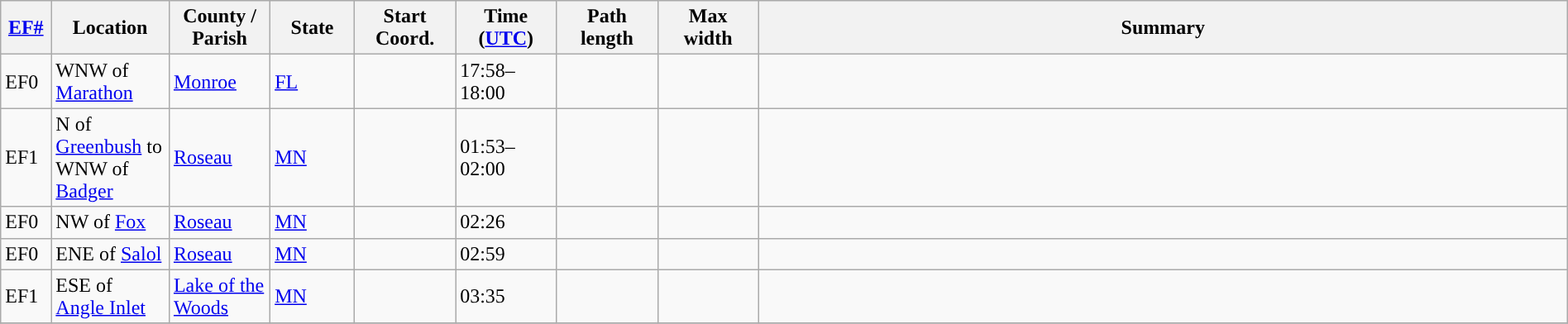<table class="wikitable sortable" style="width:100%;">
<tr>
<th scope="col"  style="width:3%; text-align:center;"><a href='#'>EF#</a></th>
<th scope="col"  style="width:7%; text-align:center;" class="unsortable">Location</th>
<th scope="col"  style="width:6%; text-align:center;" class="unsortable">County / Parish</th>
<th scope="col"  style="width:5%; text-align:center;">State</th>
<th scope="col"  style="width:6%; text-align:center;">Start Coord.</th>
<th scope="col"  style="width:6%; text-align:center;">Time (<a href='#'>UTC</a>)</th>
<th scope="col"  style="width:6%; text-align:center;">Path length</th>
<th scope="col"  style="width:6%; text-align:center;">Max width</th>
<th scope="col" class="unsortable" style="width:48%; text-align:center;">Summary</th>
</tr>
<tr>
<td>EF0</td>
<td>WNW of <a href='#'>Marathon</a></td>
<td><a href='#'>Monroe</a></td>
<td><a href='#'>FL</a></td>
<td></td>
<td>17:58–18:00</td>
<td></td>
<td></td>
<td></td>
</tr>
<tr>
<td>EF1</td>
<td>N of <a href='#'>Greenbush</a> to WNW of <a href='#'>Badger</a></td>
<td><a href='#'>Roseau</a></td>
<td><a href='#'>MN</a></td>
<td></td>
<td>01:53–02:00</td>
<td></td>
<td></td>
<td></td>
</tr>
<tr>
<td>EF0</td>
<td>NW of <a href='#'>Fox</a></td>
<td><a href='#'>Roseau</a></td>
<td><a href='#'>MN</a></td>
<td></td>
<td>02:26</td>
<td></td>
<td></td>
<td></td>
</tr>
<tr>
<td>EF0</td>
<td>ENE of <a href='#'>Salol</a></td>
<td><a href='#'>Roseau</a></td>
<td><a href='#'>MN</a></td>
<td></td>
<td>02:59</td>
<td></td>
<td></td>
<td></td>
</tr>
<tr>
<td>EF1</td>
<td>ESE of <a href='#'>Angle Inlet</a></td>
<td><a href='#'>Lake of the Woods</a></td>
<td><a href='#'>MN</a></td>
<td></td>
<td>03:35</td>
<td></td>
<td></td>
<td></td>
</tr>
<tr>
</tr>
</table>
